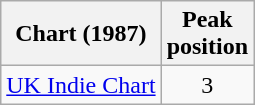<table class="wikitable sortable">
<tr>
<th>Chart (1987)</th>
<th>Peak<br>position</th>
</tr>
<tr>
<td><a href='#'>UK Indie Chart</a></td>
<td style="text-align:center;">3</td>
</tr>
</table>
